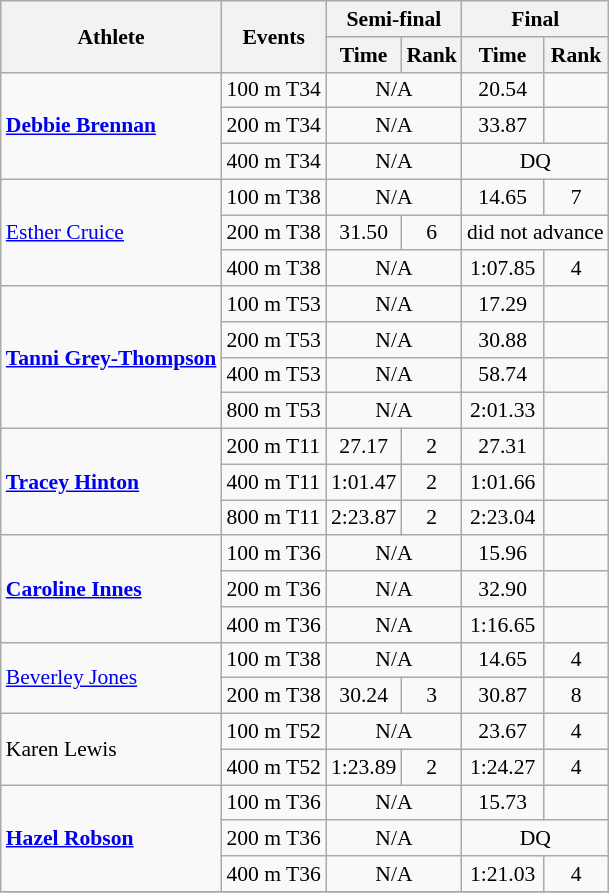<table class=wikitable style="font-size:90%">
<tr>
<th rowspan="2">Athlete</th>
<th rowspan="2">Events</th>
<th colspan="2">Semi-final</th>
<th colspan="2">Final</th>
</tr>
<tr>
<th>Time</th>
<th>Rank</th>
<th>Time</th>
<th>Rank</th>
</tr>
<tr>
<td rowspan="3"><strong><a href='#'>Debbie Brennan</a></strong></td>
<td>100 m T34</td>
<td align="center" colspan="2">N/A</td>
<td align="center">20.54</td>
<td align="center"></td>
</tr>
<tr>
<td>200 m T34</td>
<td align="center" colspan="2">N/A</td>
<td align="center">33.87</td>
<td align="center"></td>
</tr>
<tr>
<td>400 m T34</td>
<td align="center" colspan="2">N/A</td>
<td align="center" colspan="2">DQ</td>
</tr>
<tr>
<td rowspan="3"><a href='#'>Esther Cruice</a></td>
<td>100 m T38</td>
<td align="center" colspan="2">N/A</td>
<td align="center">14.65</td>
<td align="center">7</td>
</tr>
<tr>
<td>200 m T38</td>
<td align="center">31.50</td>
<td align="center">6</td>
<td align="center" colspan="2">did not advance</td>
</tr>
<tr>
<td>400 m T38</td>
<td align="center" colspan="2">N/A</td>
<td align="center">1:07.85</td>
<td align="center">4</td>
</tr>
<tr>
<td rowspan="4"><strong><a href='#'>Tanni Grey-Thompson</a></strong></td>
<td>100 m T53</td>
<td align="center" colspan="2">N/A</td>
<td align="center">17.29</td>
<td align="center"></td>
</tr>
<tr>
<td>200 m T53</td>
<td align="center" colspan="2">N/A</td>
<td align="center">30.88</td>
<td align="center"></td>
</tr>
<tr>
<td>400 m T53</td>
<td align="center" colspan="2">N/A</td>
<td align="center">58.74</td>
<td align="center"></td>
</tr>
<tr>
<td>800 m T53</td>
<td align="center" colspan="2">N/A</td>
<td align="center">2:01.33</td>
<td align="center"></td>
</tr>
<tr>
<td rowspan="3"><strong><a href='#'>Tracey Hinton</a></strong></td>
<td>200 m T11</td>
<td align="center">27.17</td>
<td align="center">2</td>
<td align="center">27.31</td>
<td align="center"></td>
</tr>
<tr>
<td>400 m T11</td>
<td align="center">1:01.47</td>
<td align="center">2</td>
<td align="center">1:01.66</td>
<td align="center"></td>
</tr>
<tr>
<td>800 m T11</td>
<td align="center">2:23.87</td>
<td align="center">2</td>
<td align="center">2:23.04</td>
<td align="center"></td>
</tr>
<tr>
<td rowspan="3"><strong><a href='#'>Caroline Innes</a></strong></td>
<td>100 m T36</td>
<td align="center" colspan="2">N/A</td>
<td align="center">15.96</td>
<td align="center"></td>
</tr>
<tr>
<td>200 m T36</td>
<td align="center" colspan="2">N/A</td>
<td align="center">32.90</td>
<td align="center"></td>
</tr>
<tr>
<td>400 m T36</td>
<td align="center" colspan="2">N/A</td>
<td align="center">1:16.65</td>
<td align="center"></td>
</tr>
<tr>
<td rowspan="2"><a href='#'>Beverley Jones</a></td>
<td>100 m T38</td>
<td align="center" colspan="2">N/A</td>
<td align="center">14.65</td>
<td align="center">4</td>
</tr>
<tr>
<td>200 m T38</td>
<td align="center">30.24</td>
<td align="center">3</td>
<td align="center">30.87</td>
<td align="center">8</td>
</tr>
<tr>
<td rowspan="2">Karen Lewis</td>
<td>100 m T52</td>
<td align="center" colspan="2">N/A</td>
<td align="center">23.67</td>
<td align="center">4</td>
</tr>
<tr>
<td>400 m T52</td>
<td align="center">1:23.89</td>
<td align="center">2</td>
<td align="center">1:24.27</td>
<td align="center">4</td>
</tr>
<tr>
<td rowspan="3"><strong><a href='#'>Hazel Robson</a></strong></td>
<td>100 m T36</td>
<td align="center" colspan="2">N/A</td>
<td align="center">15.73</td>
<td align="center"></td>
</tr>
<tr>
<td>200 m T36</td>
<td align="center" colspan="2">N/A</td>
<td align="center" colspan="2">DQ</td>
</tr>
<tr>
<td>400 m T36</td>
<td align="center" colspan="2">N/A</td>
<td align="center">1:21.03</td>
<td align="center">4</td>
</tr>
<tr>
</tr>
</table>
